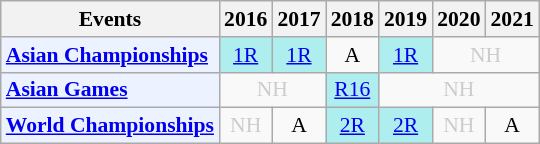<table class="wikitable" style="font-size: 90%; text-align:center">
<tr>
<th>Events</th>
<th>2016</th>
<th>2017</th>
<th>2018</th>
<th>2019</th>
<th>2020</th>
<th>2021</th>
</tr>
<tr>
<td bgcolor="#ECF2FF"; align="left"><strong><a href='#'>Asian Championships</a></strong></td>
<td bgcolor=AFEEEE><a href='#'>1R</a></td>
<td bgcolor=AFEEEE><a href='#'>1R</a></td>
<td>A</td>
<td bgcolor=AFEEEE><a href='#'>1R</a></td>
<td colspan="2" style=color:#ccc>NH</td>
</tr>
<tr>
<td bgcolor="#ECF2FF"; align="left"><strong><a href='#'>Asian Games</a></strong></td>
<td colspan="2" style=color:#ccc>NH</td>
<td bgcolor=AFEEEE><a href='#'>R16</a></td>
<td colspan="3" style=color:#ccc>NH</td>
</tr>
<tr>
<td bgcolor="#ECF2FF"; align="left"><strong><a href='#'>World Championships</a></strong></td>
<td style=color:#ccc>NH</td>
<td>A</td>
<td bgcolor=AFEEEE><a href='#'>2R</a></td>
<td bgcolor=AFEEEE><a href='#'>2R</a></td>
<td style=color:#ccc>NH</td>
<td>A</td>
</tr>
</table>
